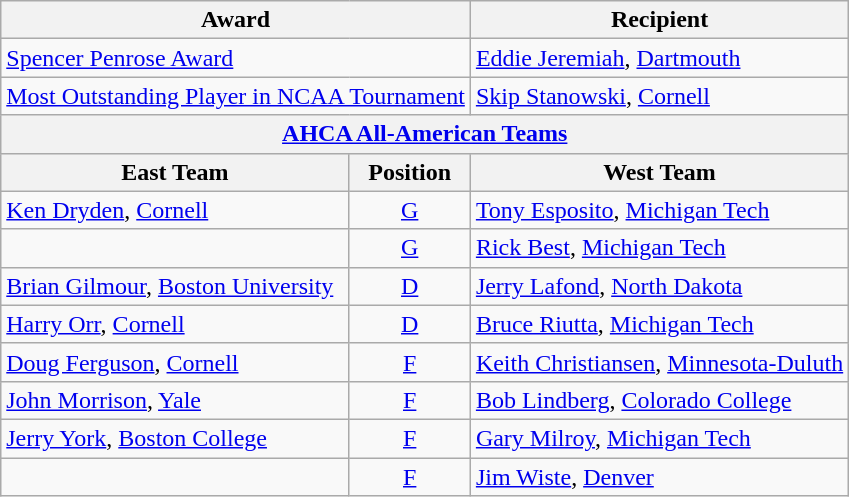<table class="wikitable">
<tr>
<th colspan=2>Award</th>
<th>Recipient</th>
</tr>
<tr>
<td colspan=2><a href='#'>Spencer Penrose Award</a></td>
<td><a href='#'>Eddie Jeremiah</a>, <a href='#'>Dartmouth</a></td>
</tr>
<tr>
<td colspan=2><a href='#'>Most Outstanding Player in NCAA Tournament</a></td>
<td><a href='#'>Skip Stanowski</a>, <a href='#'>Cornell</a></td>
</tr>
<tr>
<th colspan=3><a href='#'>AHCA All-American Teams</a></th>
</tr>
<tr>
<th>East Team</th>
<th>  Position  </th>
<th>West Team</th>
</tr>
<tr>
<td><a href='#'>Ken Dryden</a>, <a href='#'>Cornell</a></td>
<td align=center><a href='#'>G</a></td>
<td><a href='#'>Tony Esposito</a>, <a href='#'>Michigan Tech</a></td>
</tr>
<tr>
<td></td>
<td align=center><a href='#'>G</a></td>
<td><a href='#'>Rick Best</a>, <a href='#'>Michigan Tech</a></td>
</tr>
<tr>
<td><a href='#'>Brian Gilmour</a>, <a href='#'>Boston University</a></td>
<td align=center><a href='#'>D</a></td>
<td><a href='#'>Jerry Lafond</a>, <a href='#'>North Dakota</a></td>
</tr>
<tr>
<td><a href='#'>Harry Orr</a>, <a href='#'>Cornell</a></td>
<td align=center><a href='#'>D</a></td>
<td><a href='#'>Bruce Riutta</a>, <a href='#'>Michigan Tech</a></td>
</tr>
<tr>
<td><a href='#'>Doug Ferguson</a>, <a href='#'>Cornell</a></td>
<td align=center><a href='#'>F</a></td>
<td><a href='#'>Keith Christiansen</a>, <a href='#'>Minnesota-Duluth</a></td>
</tr>
<tr>
<td><a href='#'>John Morrison</a>, <a href='#'>Yale</a></td>
<td align=center><a href='#'>F</a></td>
<td><a href='#'>Bob Lindberg</a>, <a href='#'>Colorado College</a></td>
</tr>
<tr>
<td><a href='#'>Jerry York</a>, <a href='#'>Boston College</a></td>
<td align=center><a href='#'>F</a></td>
<td><a href='#'>Gary Milroy</a>, <a href='#'>Michigan Tech</a></td>
</tr>
<tr>
<td></td>
<td align=center><a href='#'>F</a></td>
<td><a href='#'>Jim Wiste</a>, <a href='#'>Denver</a></td>
</tr>
</table>
